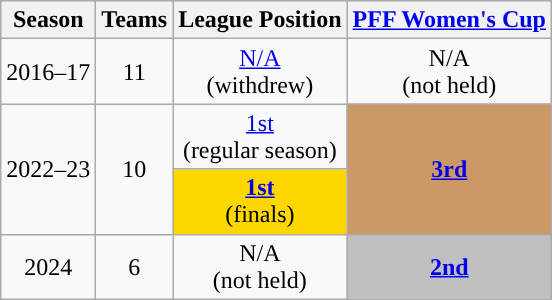<table class="wikitable" style="text-align:center">
<tr bgcolor="#efefef">
<th>Season</th>
<th>Teams</th>
<th>League Position</th>
<th><a href='#'>PFF Women's Cup</a></th>
</tr>
<tr>
<td>2016–17</td>
<td>11</td>
<td><a href='#'>N/A</a><br>(withdrew)</td>
<td>N/A<br>(not held)</td>
</tr>
<tr>
<td rowspan=2>2022–23</td>
<td rowspan=2>10</td>
<td style="text-align:center;"><a href='#'>1st</a><br>(regular season)</td>
<td rowspan=2 bgcolor=#c96><strong><a href='#'>3rd</a></strong></td>
</tr>
<tr>
<td bgcolor=gold style="text-align:center;"><strong><a href='#'>1st</a></strong><br>(finals)</td>
</tr>
<tr>
<td>2024</td>
<td>6</td>
<td>N/A<br>(not held)</td>
<td bgcolor=silver><strong><a href='#'>2nd</a></strong></td>
</tr>
</table>
